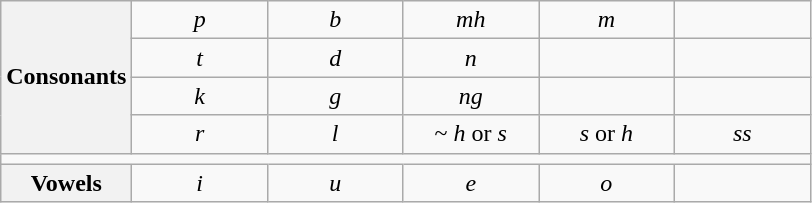<table class="wikitable">
<tr align="center">
<th rowspan="4">Consonants</th>
<td> <em>p</em></td>
<td> <em>b</em></td>
<td> <em>mh</em></td>
<td> <em>m</em></td>
<td></td>
</tr>
<tr align="center">
<td> <em>t</em></td>
<td> <em>d</em></td>
<td> <em>n</em></td>
<td></td>
<td></td>
</tr>
<tr align="center">
<td> <em>k</em></td>
<td> <em>g</em></td>
<td> <em>ng</em></td>
<td></td>
<td></td>
</tr>
<tr align="center">
<td> <em>r</em></td>
<td> <em>l</em></td>
<td> ~  <em>h</em> or <em>s</em></td>
<td> <em>s</em> or <em>h</em></td>
<td> <em>ss</em></td>
</tr>
<tr align="center">
<td style="border-right:none;"></td>
<td style="padding-left: 2.825em; padding-right: 2.825em; border-right:none; border-left:none;"></td>
<td style="padding-left: 2.825em; padding-right: 2.825em; border-right:none; border-left:none;"></td>
<td style="padding-left: 2.825em; padding-right: 2.825em; border-right:none; border-left:none;"></td>
<td style="padding-left: 2.825em; padding-right: 2.825em; border-right:none; border-left:none;"></td>
<td style="padding-left: 2.825em; padding-right: 2.825em; border-left:none;"></td>
</tr>
<tr align ="center">
<th>Vowels</th>
<td> <em>i</em></td>
<td> <em>u</em></td>
<td> <em>e</em></td>
<td> <em>o</em></td>
<td></td>
</tr>
</table>
